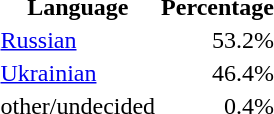<table class="standard">
<tr>
<th>Language</th>
<th>Percentage</th>
</tr>
<tr>
<td><a href='#'>Russian</a></td>
<td align="right">53.2%</td>
</tr>
<tr>
<td><a href='#'>Ukrainian</a></td>
<td align="right">46.4%</td>
</tr>
<tr>
<td>other/undecided</td>
<td align="right">0.4%</td>
</tr>
</table>
